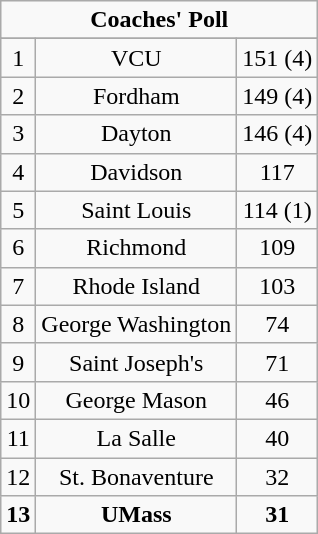<table class="wikitable" style="display: inline-table;">
<tr>
<td align="center" Colspan="3"><strong>Coaches' Poll</strong></td>
</tr>
<tr align="center">
</tr>
<tr align="center">
<td>1</td>
<td>VCU</td>
<td>151 (4)</td>
</tr>
<tr align="center">
<td>2</td>
<td>Fordham</td>
<td>149 (4)</td>
</tr>
<tr align="center">
<td>3</td>
<td>Dayton</td>
<td>146 (4)</td>
</tr>
<tr align="center">
<td>4</td>
<td>Davidson</td>
<td>117</td>
</tr>
<tr align="center">
<td>5</td>
<td>Saint Louis</td>
<td>114 (1)</td>
</tr>
<tr align="center">
<td>6</td>
<td>Richmond</td>
<td>109</td>
</tr>
<tr align="center">
<td>7</td>
<td>Rhode Island</td>
<td>103</td>
</tr>
<tr align="center">
<td>8</td>
<td>George Washington</td>
<td>74</td>
</tr>
<tr align="center">
<td>9</td>
<td>Saint Joseph's</td>
<td>71</td>
</tr>
<tr align="center">
<td>10</td>
<td>George Mason</td>
<td>46</td>
</tr>
<tr align="center">
<td>11</td>
<td>La Salle</td>
<td>40</td>
</tr>
<tr align="center">
<td>12</td>
<td>St. Bonaventure</td>
<td>32</td>
</tr>
<tr align="center">
<td><strong>13</strong></td>
<td><strong>UMass</strong></td>
<td><strong>31</strong></td>
</tr>
</table>
